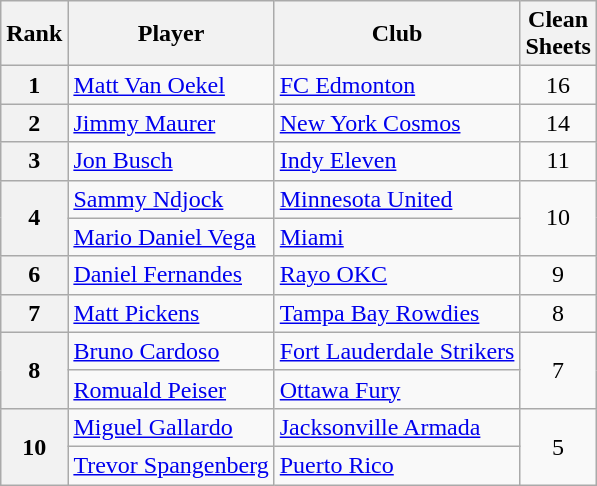<table class="wikitable" style="text-align:center">
<tr>
<th>Rank</th>
<th>Player</th>
<th>Club</th>
<th>Clean<br>Sheets</th>
</tr>
<tr>
<th rowspan="1">1</th>
<td align="left"> <a href='#'>Matt Van Oekel</a></td>
<td align="left"><a href='#'>FC Edmonton</a></td>
<td rowspan="1">16</td>
</tr>
<tr>
<th rowspan="1">2</th>
<td align="left"> <a href='#'>Jimmy Maurer</a></td>
<td align="left"><a href='#'>New York Cosmos</a></td>
<td rowspan="1">14</td>
</tr>
<tr>
<th rowspan="1">3</th>
<td align="left"> <a href='#'>Jon Busch</a></td>
<td align="left"><a href='#'>Indy Eleven</a></td>
<td rowspan="1">11</td>
</tr>
<tr>
<th rowspan="2">4</th>
<td align="left"> <a href='#'>Sammy Ndjock</a></td>
<td align="left"><a href='#'>Minnesota United</a></td>
<td rowspan="2">10</td>
</tr>
<tr>
<td align="left"> <a href='#'>Mario Daniel Vega</a></td>
<td align="left"><a href='#'>Miami</a></td>
</tr>
<tr>
<th rowspan="1">6</th>
<td align="left"> <a href='#'>Daniel Fernandes</a></td>
<td align="left"><a href='#'>Rayo OKC</a></td>
<td rowspan="1">9</td>
</tr>
<tr>
<th rowspan="1">7</th>
<td align="left"> <a href='#'>Matt Pickens</a></td>
<td align="left"><a href='#'>Tampa Bay Rowdies</a></td>
<td rowspan="1">8</td>
</tr>
<tr>
<th rowspan="2">8</th>
<td align="left"> <a href='#'>Bruno Cardoso</a></td>
<td align="left"><a href='#'>Fort Lauderdale Strikers</a></td>
<td rowspan="2">7</td>
</tr>
<tr>
<td align="left"> <a href='#'>Romuald Peiser</a></td>
<td align="left"><a href='#'>Ottawa Fury</a></td>
</tr>
<tr>
<th rowspan="2">10</th>
<td align="left"> <a href='#'>Miguel Gallardo</a></td>
<td align="left"><a href='#'>Jacksonville Armada</a></td>
<td rowspan="2">5</td>
</tr>
<tr>
<td align="left"> <a href='#'>Trevor Spangenberg</a></td>
<td align="left"><a href='#'>Puerto Rico</a></td>
</tr>
</table>
